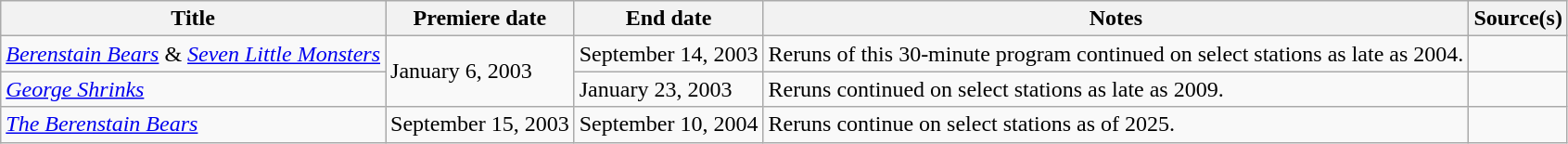<table class="wikitable sortable">
<tr>
<th>Title</th>
<th>Premiere date</th>
<th>End date</th>
<th>Notes</th>
<th>Source(s)</th>
</tr>
<tr>
<td><em><a href='#'>Berenstain Bears</a></em> & <a href='#'><em>Seven Little Monsters</em></a></td>
<td rowspan="2">January 6, 2003</td>
<td>September 14, 2003</td>
<td>Reruns of this 30-minute program continued on select stations as late as 2004.</td>
<td></td>
</tr>
<tr>
<td><em><a href='#'>George Shrinks</a></em></td>
<td>January 23, 2003</td>
<td>Reruns continued on select stations as late as 2009.</td>
<td></td>
</tr>
<tr>
<td><em><a href='#'>The Berenstain Bears</a></em></td>
<td>September 15, 2003</td>
<td>September 10, 2004</td>
<td>Reruns continue on select stations as of 2025.</td>
<td></td>
</tr>
</table>
